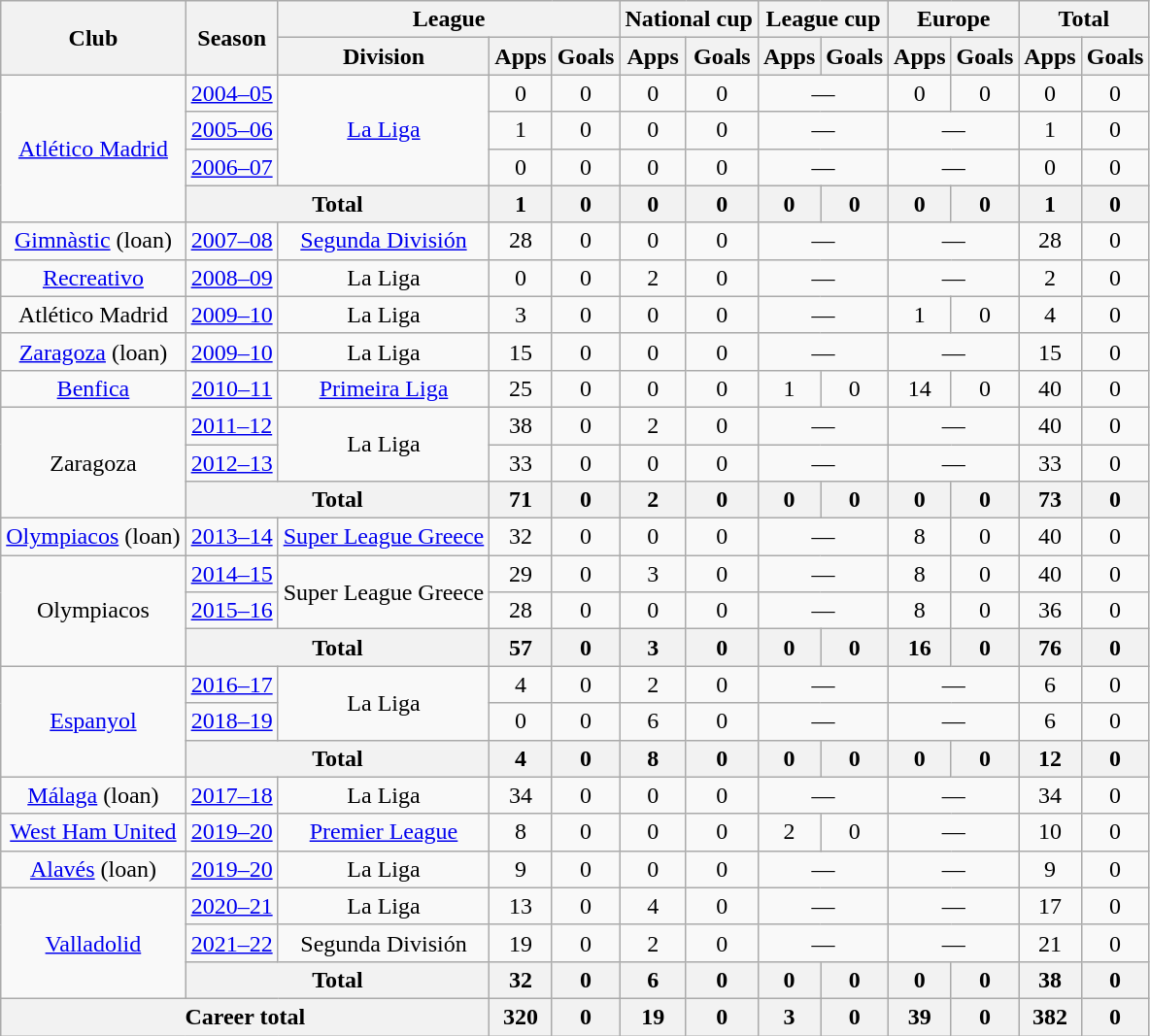<table class="wikitable" style="text-align:center">
<tr>
<th rowspan="2">Club</th>
<th rowspan="2">Season</th>
<th colspan="3">League</th>
<th colspan="2">National cup</th>
<th colspan="2">League cup</th>
<th colspan="2">Europe</th>
<th colspan="2">Total</th>
</tr>
<tr>
<th>Division</th>
<th>Apps</th>
<th>Goals</th>
<th>Apps</th>
<th>Goals</th>
<th>Apps</th>
<th>Goals</th>
<th>Apps</th>
<th>Goals</th>
<th>Apps</th>
<th>Goals</th>
</tr>
<tr>
<td rowspan="4"><a href='#'>Atlético Madrid</a></td>
<td><a href='#'>2004–05</a></td>
<td rowspan="3"><a href='#'>La Liga</a></td>
<td>0</td>
<td>0</td>
<td>0</td>
<td>0</td>
<td colspan="2">—</td>
<td>0</td>
<td>0</td>
<td>0</td>
<td>0</td>
</tr>
<tr>
<td><a href='#'>2005–06</a></td>
<td>1</td>
<td>0</td>
<td>0</td>
<td>0</td>
<td colspan="2">—</td>
<td colspan="2">—</td>
<td>1</td>
<td>0</td>
</tr>
<tr>
<td><a href='#'>2006–07</a></td>
<td>0</td>
<td>0</td>
<td>0</td>
<td>0</td>
<td colspan="2">—</td>
<td colspan="2">—</td>
<td>0</td>
<td>0</td>
</tr>
<tr>
<th colspan="2">Total</th>
<th>1</th>
<th>0</th>
<th>0</th>
<th>0</th>
<th>0</th>
<th>0</th>
<th>0</th>
<th>0</th>
<th>1</th>
<th>0</th>
</tr>
<tr>
<td><a href='#'>Gimnàstic</a> (loan)</td>
<td><a href='#'>2007–08</a></td>
<td><a href='#'>Segunda División</a></td>
<td>28</td>
<td>0</td>
<td>0</td>
<td>0</td>
<td colspan="2">—</td>
<td colspan="2">—</td>
<td>28</td>
<td>0</td>
</tr>
<tr>
<td><a href='#'>Recreativo</a></td>
<td><a href='#'>2008–09</a></td>
<td>La Liga</td>
<td>0</td>
<td>0</td>
<td>2</td>
<td>0</td>
<td colspan="2">—</td>
<td colspan="2">—</td>
<td>2</td>
<td>0</td>
</tr>
<tr>
<td>Atlético Madrid</td>
<td><a href='#'>2009–10</a></td>
<td>La Liga</td>
<td>3</td>
<td>0</td>
<td>0</td>
<td>0</td>
<td colspan="2">—</td>
<td>1</td>
<td 0>0</td>
<td>4</td>
<td>0</td>
</tr>
<tr>
<td><a href='#'>Zaragoza</a> (loan)</td>
<td><a href='#'>2009–10</a></td>
<td>La Liga</td>
<td>15</td>
<td>0</td>
<td>0</td>
<td>0</td>
<td colspan="2">—</td>
<td colspan="2">—</td>
<td>15</td>
<td>0</td>
</tr>
<tr>
<td><a href='#'>Benfica</a></td>
<td><a href='#'>2010–11</a></td>
<td><a href='#'>Primeira Liga</a></td>
<td>25</td>
<td>0</td>
<td>0</td>
<td>0</td>
<td>1</td>
<td>0</td>
<td>14</td>
<td 0>0</td>
<td>40</td>
<td>0</td>
</tr>
<tr>
<td rowspan="3">Zaragoza</td>
<td><a href='#'>2011–12</a></td>
<td rowspan="2">La Liga</td>
<td>38</td>
<td>0</td>
<td>2</td>
<td>0</td>
<td colspan="2">—</td>
<td colspan="2">—</td>
<td>40</td>
<td>0</td>
</tr>
<tr>
<td><a href='#'>2012–13</a></td>
<td>33</td>
<td>0</td>
<td>0</td>
<td>0</td>
<td colspan="2">—</td>
<td colspan="2">—</td>
<td>33</td>
<td>0</td>
</tr>
<tr>
<th colspan="2">Total</th>
<th>71</th>
<th>0</th>
<th>2</th>
<th>0</th>
<th>0</th>
<th>0</th>
<th>0</th>
<th>0</th>
<th>73</th>
<th>0</th>
</tr>
<tr>
<td><a href='#'>Olympiacos</a> (loan)</td>
<td><a href='#'>2013–14</a></td>
<td><a href='#'>Super League Greece</a></td>
<td>32</td>
<td>0</td>
<td>0</td>
<td>0</td>
<td colspan="2">—</td>
<td>8</td>
<td>0</td>
<td>40</td>
<td>0</td>
</tr>
<tr>
<td rowspan="3">Olympiacos</td>
<td><a href='#'>2014–15</a></td>
<td rowspan="2">Super League Greece</td>
<td>29</td>
<td>0</td>
<td>3</td>
<td>0</td>
<td colspan="2">—</td>
<td>8</td>
<td>0</td>
<td>40</td>
<td>0</td>
</tr>
<tr>
<td><a href='#'>2015–16</a></td>
<td>28</td>
<td>0</td>
<td>0</td>
<td>0</td>
<td colspan="2">—</td>
<td>8</td>
<td>0</td>
<td>36</td>
<td>0</td>
</tr>
<tr>
<th colspan="2">Total</th>
<th>57</th>
<th>0</th>
<th>3</th>
<th>0</th>
<th>0</th>
<th>0</th>
<th>16</th>
<th>0</th>
<th>76</th>
<th>0</th>
</tr>
<tr>
<td rowspan="3"><a href='#'>Espanyol</a></td>
<td><a href='#'>2016–17</a></td>
<td rowspan="2">La Liga</td>
<td>4</td>
<td>0</td>
<td>2</td>
<td>0</td>
<td colspan="2">—</td>
<td colspan="2">—</td>
<td>6</td>
<td>0</td>
</tr>
<tr>
<td><a href='#'>2018–19</a></td>
<td>0</td>
<td>0</td>
<td>6</td>
<td>0</td>
<td colspan="2">—</td>
<td colspan="2">—</td>
<td>6</td>
<td>0</td>
</tr>
<tr>
<th colspan="2">Total</th>
<th>4</th>
<th>0</th>
<th>8</th>
<th>0</th>
<th>0</th>
<th>0</th>
<th>0</th>
<th>0</th>
<th>12</th>
<th>0</th>
</tr>
<tr>
<td><a href='#'>Málaga</a> (loan)</td>
<td><a href='#'>2017–18</a></td>
<td>La Liga</td>
<td>34</td>
<td>0</td>
<td>0</td>
<td>0</td>
<td colspan="2">—</td>
<td colspan="2">—</td>
<td>34</td>
<td>0</td>
</tr>
<tr>
<td><a href='#'>West Ham United</a></td>
<td><a href='#'>2019–20</a></td>
<td><a href='#'>Premier League</a></td>
<td>8</td>
<td>0</td>
<td>0</td>
<td>0</td>
<td>2</td>
<td>0</td>
<td colspan="2">—</td>
<td>10</td>
<td>0</td>
</tr>
<tr>
<td><a href='#'>Alavés</a> (loan)</td>
<td><a href='#'>2019–20</a></td>
<td>La Liga</td>
<td>9</td>
<td>0</td>
<td>0</td>
<td>0</td>
<td colspan="2">—</td>
<td colspan="2">—</td>
<td>9</td>
<td>0</td>
</tr>
<tr>
<td rowspan="3"><a href='#'>Valladolid</a></td>
<td><a href='#'>2020–21</a></td>
<td rowspan="1">La Liga</td>
<td>13</td>
<td>0</td>
<td>4</td>
<td>0</td>
<td colspan="2">—</td>
<td colspan="2">—</td>
<td>17</td>
<td>0</td>
</tr>
<tr>
<td><a href='#'>2021–22</a></td>
<td>Segunda División</td>
<td>19</td>
<td>0</td>
<td>2</td>
<td>0</td>
<td colspan="2">—</td>
<td colspan="2">—</td>
<td>21</td>
<td>0</td>
</tr>
<tr>
<th colspan="2">Total</th>
<th>32</th>
<th>0</th>
<th>6</th>
<th>0</th>
<th>0</th>
<th>0</th>
<th>0</th>
<th>0</th>
<th>38</th>
<th>0</th>
</tr>
<tr>
<th colspan="3">Career total</th>
<th>320</th>
<th>0</th>
<th>19</th>
<th>0</th>
<th>3</th>
<th>0</th>
<th>39</th>
<th>0</th>
<th>382</th>
<th>0</th>
</tr>
</table>
